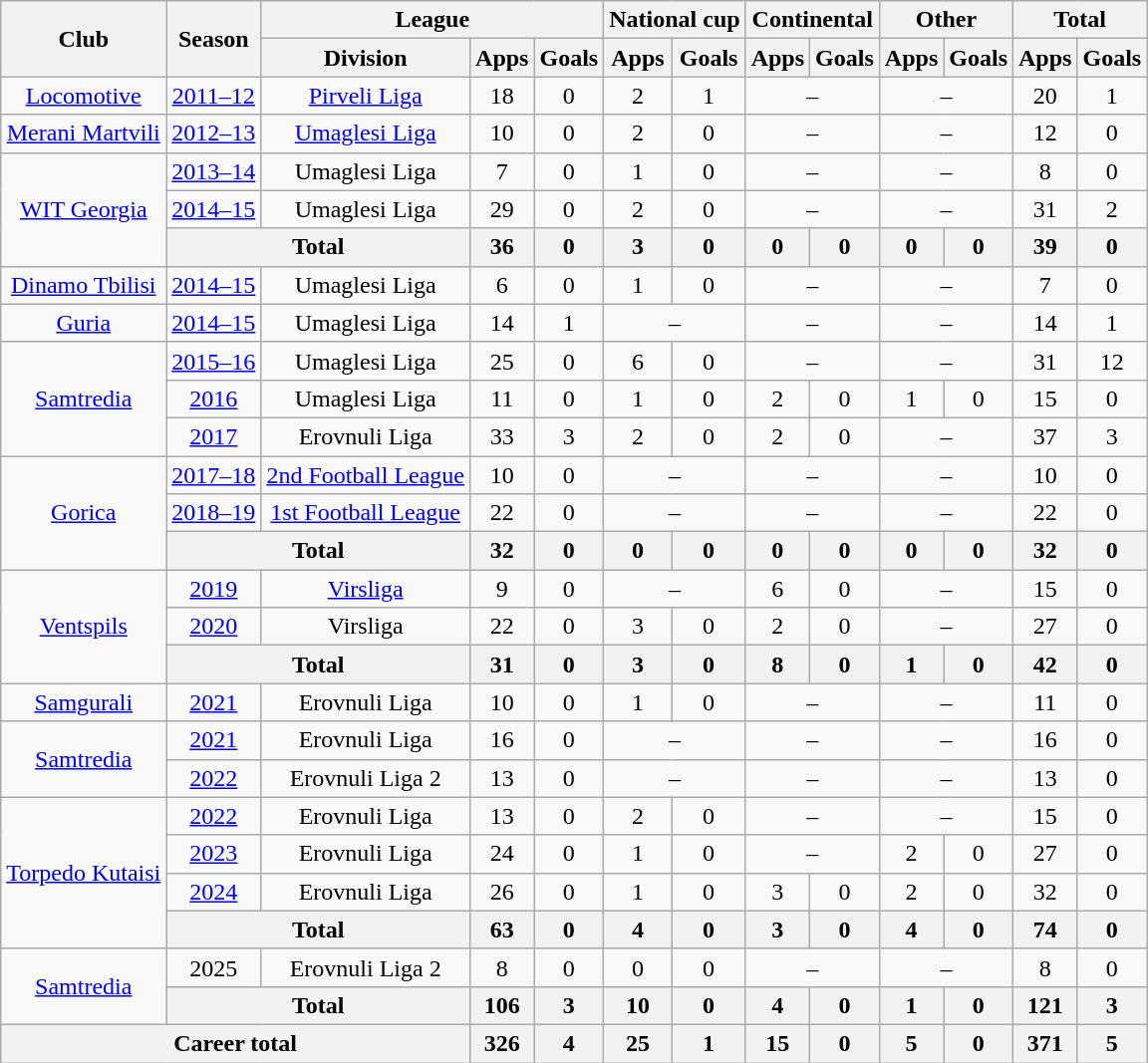<table class="wikitable" style="text-align:center">
<tr>
<th rowspan="2">Club</th>
<th rowspan="2">Season</th>
<th colspan="3">League</th>
<th colspan="2">National cup</th>
<th colspan="2">Continental</th>
<th colspan="2">Other</th>
<th colspan="2">Total</th>
</tr>
<tr>
<th>Division</th>
<th>Apps</th>
<th>Goals</th>
<th>Apps</th>
<th>Goals</th>
<th>Apps</th>
<th>Goals</th>
<th>Apps</th>
<th>Goals</th>
<th>Apps</th>
<th>Goals</th>
</tr>
<tr>
<td><a href='#'>Locomotive</a></td>
<td><a href='#'>2011–12</a></td>
<td><a href='#'>Pirveli Liga</a></td>
<td>18</td>
<td>0</td>
<td>2</td>
<td>1</td>
<td colspan="2">–</td>
<td colspan="2">–</td>
<td>20</td>
<td>1</td>
</tr>
<tr>
<td><a href='#'>Merani Martvili</a></td>
<td><a href='#'>2012–13</a></td>
<td><a href='#'>Umaglesi Liga</a></td>
<td>10</td>
<td>0</td>
<td>2</td>
<td>0</td>
<td colspan="2">–</td>
<td colspan="2">–</td>
<td>12</td>
<td>0</td>
</tr>
<tr>
<td rowspan="3"><a href='#'>WIT Georgia</a></td>
<td><a href='#'>2013–14</a></td>
<td>Umaglesi Liga</td>
<td>7</td>
<td>0</td>
<td>1</td>
<td>0</td>
<td colspan="2">–</td>
<td colspan="2">–</td>
<td>8</td>
<td>0</td>
</tr>
<tr>
<td><a href='#'>2014–15</a></td>
<td>Umaglesi Liga</td>
<td>29</td>
<td>0</td>
<td>2</td>
<td>0</td>
<td colspan="2">–</td>
<td colspan="2">–</td>
<td>31</td>
<td>2</td>
</tr>
<tr>
<th colspan="2">Total</th>
<th>36</th>
<th>0</th>
<th>3</th>
<th>0</th>
<th>0</th>
<th>0</th>
<th>0</th>
<th>0</th>
<th>39</th>
<th>0</th>
</tr>
<tr>
<td><a href='#'>Dinamo Tbilisi</a></td>
<td><a href='#'>2014–15</a></td>
<td>Umaglesi Liga</td>
<td>6</td>
<td>0</td>
<td>1</td>
<td>0</td>
<td colspan="2">–</td>
<td colspan="2">–</td>
<td>7</td>
<td>0</td>
</tr>
<tr>
<td><a href='#'>Guria</a></td>
<td><a href='#'>2014–15</a></td>
<td>Umaglesi Liga</td>
<td>14</td>
<td>1</td>
<td colspan="2">–</td>
<td colspan="2">–</td>
<td colspan="2">–</td>
<td>14</td>
<td>1</td>
</tr>
<tr>
<td rowspan="3"><a href='#'>Samtredia</a></td>
<td><a href='#'>2015–16</a></td>
<td>Umaglesi Liga</td>
<td>25</td>
<td>0</td>
<td>6</td>
<td>0</td>
<td colspan="2">–</td>
<td colspan="2">–</td>
<td>31</td>
<td>12</td>
</tr>
<tr>
<td><a href='#'>2016</a></td>
<td>Umaglesi Liga</td>
<td>11</td>
<td>0</td>
<td>1</td>
<td>0</td>
<td>2</td>
<td>0</td>
<td>1</td>
<td>0</td>
<td>15</td>
<td>0</td>
</tr>
<tr>
<td><a href='#'>2017</a></td>
<td>Erovnuli Liga</td>
<td>33</td>
<td>3</td>
<td>2</td>
<td>0</td>
<td>2</td>
<td>0</td>
<td colspan="2">–</td>
<td>37</td>
<td>3</td>
</tr>
<tr>
<td rowspan="3"><a href='#'>Gorica</a></td>
<td><a href='#'>2017–18</a></td>
<td><a href='#'>2nd Football League</a></td>
<td>10</td>
<td>0</td>
<td colspan="2">–</td>
<td colspan="2">–</td>
<td colspan="2">–</td>
<td>10</td>
<td>0</td>
</tr>
<tr>
<td><a href='#'>2018–19</a></td>
<td><a href='#'>1st Football League</a></td>
<td>22</td>
<td>0</td>
<td colspan="2">–</td>
<td colspan="2">–</td>
<td colspan="2">–</td>
<td>22</td>
<td>0</td>
</tr>
<tr>
<th colspan="2">Total</th>
<th>32</th>
<th>0</th>
<th>0</th>
<th>0</th>
<th>0</th>
<th>0</th>
<th>0</th>
<th>0</th>
<th>32</th>
<th>0</th>
</tr>
<tr>
<td rowspan="3"><a href='#'>Ventspils</a></td>
<td><a href='#'>2019</a></td>
<td><a href='#'>Virsliga</a></td>
<td>9</td>
<td>0</td>
<td colspan="2">–</td>
<td>6</td>
<td>0</td>
<td colspan="2">–</td>
<td>15</td>
<td>0</td>
</tr>
<tr>
<td><a href='#'>2020</a></td>
<td>Virsliga</td>
<td>22</td>
<td>0</td>
<td>3</td>
<td>0</td>
<td>2</td>
<td>0</td>
<td colspan="2">–</td>
<td>27</td>
<td>0</td>
</tr>
<tr>
<th colspan="2">Total</th>
<th>31</th>
<th>0</th>
<th>3</th>
<th>0</th>
<th>8</th>
<th>0</th>
<th>1</th>
<th>0</th>
<th>42</th>
<th>0</th>
</tr>
<tr>
<td><a href='#'>Samgurali</a></td>
<td><a href='#'>2021</a></td>
<td>Erovnuli Liga</td>
<td>10</td>
<td>0</td>
<td>1</td>
<td>0</td>
<td colspan="2">–</td>
<td colspan="2">–</td>
<td>11</td>
<td>0</td>
</tr>
<tr>
<td rowspan="2"><a href='#'>Samtredia</a></td>
<td><a href='#'>2021</a></td>
<td>Erovnuli Liga</td>
<td>16</td>
<td>0</td>
<td colspan="2">–</td>
<td colspan="2">–</td>
<td colspan="2">–</td>
<td>16</td>
<td>0</td>
</tr>
<tr>
<td><a href='#'>2022</a></td>
<td>Erovnuli Liga 2</td>
<td>13</td>
<td>0</td>
<td colspan="2">–</td>
<td colspan="2">–</td>
<td colspan="2">–</td>
<td>13</td>
<td>0</td>
</tr>
<tr>
<td rowspan="4"><a href='#'>Torpedo Kutaisi</a></td>
<td><a href='#'>2022</a></td>
<td>Erovnuli Liga</td>
<td>13</td>
<td>0</td>
<td>2</td>
<td>0</td>
<td colspan="2">–</td>
<td colspan="2">–</td>
<td>15</td>
<td>0</td>
</tr>
<tr>
<td><a href='#'>2023</a></td>
<td>Erovnuli Liga</td>
<td>24</td>
<td>0</td>
<td>1</td>
<td>0</td>
<td colspan="2">–</td>
<td>2</td>
<td>0</td>
<td>27</td>
<td>0</td>
</tr>
<tr>
<td><a href='#'>2024</a></td>
<td>Erovnuli Liga</td>
<td>26</td>
<td>0</td>
<td>1</td>
<td>0</td>
<td>3</td>
<td>0</td>
<td>2</td>
<td>0</td>
<td>32</td>
<td>0</td>
</tr>
<tr>
<th colspan="2">Total</th>
<th>63</th>
<th>0</th>
<th>4</th>
<th>0</th>
<th>3</th>
<th>0</th>
<th>4</th>
<th>0</th>
<th>74</th>
<th>0</th>
</tr>
<tr>
<td rowspan="2"><a href='#'>Samtredia</a></td>
<td>2025</td>
<td>Erovnuli Liga 2</td>
<td>8</td>
<td>0</td>
<td>0</td>
<td>0</td>
<td colspan="2">–</td>
<td colspan="2">–</td>
<td>8</td>
<td>0</td>
</tr>
<tr>
<th colspan="2">Total</th>
<th>106</th>
<th>3</th>
<th>10</th>
<th>0</th>
<th>4</th>
<th>0</th>
<th>1</th>
<th>0</th>
<th>121</th>
<th>3</th>
</tr>
<tr>
<th colspan="3">Career total</th>
<th>326</th>
<th>4</th>
<th>25</th>
<th>1</th>
<th>15</th>
<th>0</th>
<th>5</th>
<th>0</th>
<th>371</th>
<th>5</th>
</tr>
</table>
